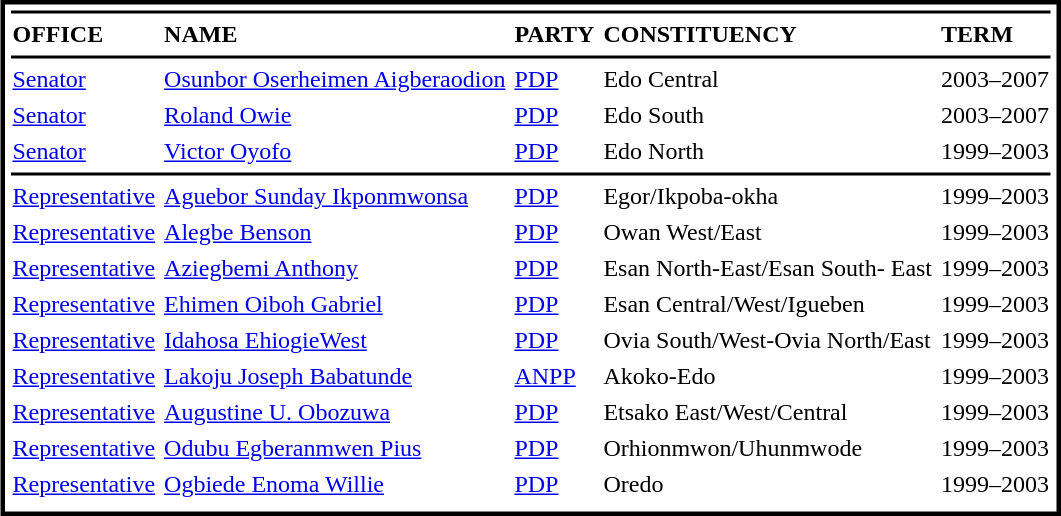<table cellpadding=1 cellspacing=4 style="margin:3px; border:3px solid #000000;">
<tr>
<td bgcolor=#000000 colspan=5></td>
</tr>
<tr>
<td><strong>OFFICE</strong></td>
<td><strong>NAME</strong></td>
<td><strong>PARTY</strong></td>
<td><strong>CONSTITUENCY</strong></td>
<td><strong>TERM</strong></td>
</tr>
<tr>
<td bgcolor=#000000 colspan=5></td>
</tr>
<tr>
<td><a href='#'>Senator</a></td>
<td><a href='#'>Osunbor Oserheimen Aigberaodion</a></td>
<td><a href='#'>PDP</a></td>
<td>Edo Central</td>
<td>2003–2007</td>
</tr>
<tr>
<td><a href='#'>Senator</a></td>
<td><a href='#'>Roland Owie</a></td>
<td><a href='#'>PDP</a></td>
<td>Edo South</td>
<td>2003–2007</td>
</tr>
<tr>
<td><a href='#'>Senator</a></td>
<td><a href='#'>Victor Oyofo</a></td>
<td><a href='#'>PDP</a></td>
<td>Edo North</td>
<td>1999–2003</td>
</tr>
<tr>
<td bgcolor=#000000 colspan=5></td>
</tr>
<tr>
<td><a href='#'>Representative</a></td>
<td><a href='#'>Aguebor Sunday Ikponmwonsa</a></td>
<td><a href='#'>PDP</a></td>
<td>Egor/Ikpoba-okha</td>
<td>1999–2003</td>
</tr>
<tr>
<td><a href='#'>Representative</a></td>
<td><a href='#'>Alegbe Benson</a></td>
<td><a href='#'>PDP</a></td>
<td>Owan West/East</td>
<td>1999–2003</td>
</tr>
<tr>
<td><a href='#'>Representative</a></td>
<td><a href='#'>Aziegbemi Anthony</a></td>
<td><a href='#'>PDP</a></td>
<td>Esan North-East/Esan South- East</td>
<td>1999–2003</td>
</tr>
<tr>
<td><a href='#'>Representative</a></td>
<td><a href='#'>Ehimen Oiboh Gabriel</a></td>
<td><a href='#'>PDP</a></td>
<td>Esan Central/West/Igueben</td>
<td>1999–2003</td>
</tr>
<tr>
<td><a href='#'>Representative</a></td>
<td><a href='#'>Idahosa EhiogieWest</a></td>
<td><a href='#'>PDP</a></td>
<td>Ovia South/West-Ovia North/East</td>
<td>1999–2003</td>
</tr>
<tr>
<td><a href='#'>Representative</a></td>
<td><a href='#'>Lakoju Joseph Babatunde</a></td>
<td><a href='#'>ANPP</a></td>
<td>Akoko-Edo</td>
<td>1999–2003</td>
</tr>
<tr>
<td><a href='#'>Representative</a></td>
<td><a href='#'>Augustine U. Obozuwa</a></td>
<td><a href='#'>PDP</a></td>
<td>Etsako East/West/Central</td>
<td>1999–2003</td>
</tr>
<tr>
<td><a href='#'>Representative</a></td>
<td><a href='#'>Odubu Egberanmwen Pius</a></td>
<td><a href='#'>PDP</a></td>
<td>Orhionmwon/Uhunmwode</td>
<td>1999–2003</td>
</tr>
<tr>
<td><a href='#'>Representative</a></td>
<td><a href='#'>Ogbiede Enoma Willie</a></td>
<td><a href='#'>PDP</a></td>
<td>Oredo</td>
<td>1999–2003</td>
</tr>
<tr>
</tr>
</table>
